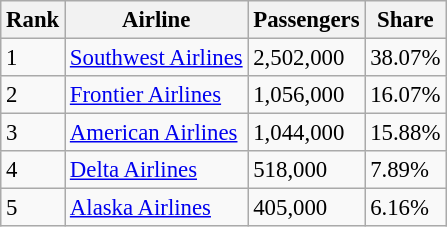<table class="wikitable sortable" style="font-size: 95%">
<tr>
<th>Rank</th>
<th>Airline</th>
<th>Passengers</th>
<th>Share</th>
</tr>
<tr>
<td>1</td>
<td><a href='#'>Southwest Airlines</a></td>
<td>2,502,000</td>
<td>38.07%</td>
</tr>
<tr>
<td>2</td>
<td><a href='#'>Frontier Airlines</a></td>
<td>1,056,000</td>
<td>16.07%</td>
</tr>
<tr>
<td>3</td>
<td><a href='#'>American Airlines</a></td>
<td>1,044,000</td>
<td>15.88%</td>
</tr>
<tr>
<td>4</td>
<td><a href='#'>Delta Airlines</a></td>
<td>518,000</td>
<td>7.89%</td>
</tr>
<tr>
<td>5</td>
<td><a href='#'>Alaska Airlines</a></td>
<td>405,000</td>
<td>6.16%</td>
</tr>
</table>
